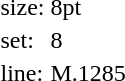<table style="margin-left:40px;">
<tr>
<td>size:</td>
<td>8pt</td>
</tr>
<tr>
<td>set:</td>
<td>8</td>
</tr>
<tr>
<td>line:</td>
<td>M.1285</td>
</tr>
</table>
